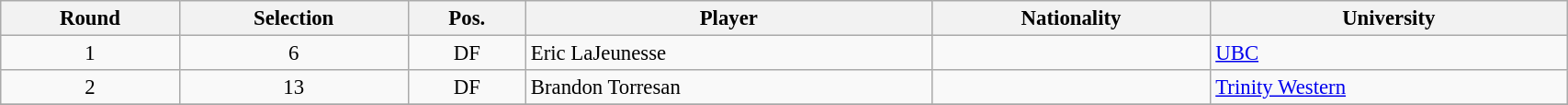<table class="wikitable sortable" style="width:90%; text-align:center; font-size:95%; text-align:left;">
<tr>
<th>Round</th>
<th>Selection</th>
<th>Pos.</th>
<th>Player</th>
<th>Nationality</th>
<th>University</th>
</tr>
<tr>
<td align=center>1</td>
<td align=center>6</td>
<td align=center>DF</td>
<td>Eric LaJeunesse</td>
<td></td>
<td><a href='#'>UBC</a></td>
</tr>
<tr>
<td align=center>2</td>
<td align=center>13</td>
<td align=center>DF</td>
<td>Brandon Torresan</td>
<td></td>
<td><a href='#'>Trinity Western</a></td>
</tr>
<tr>
</tr>
</table>
